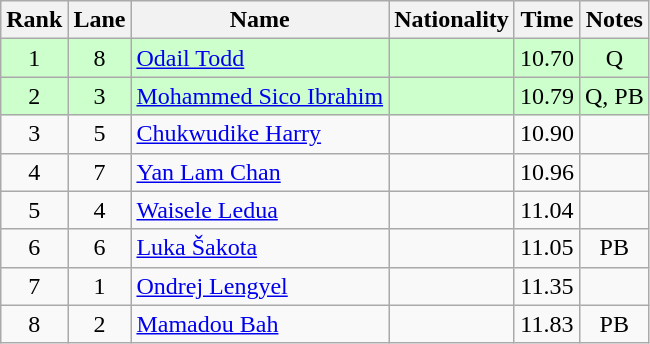<table class="wikitable sortable" style="text-align:center">
<tr>
<th>Rank</th>
<th>Lane</th>
<th>Name</th>
<th>Nationality</th>
<th>Time</th>
<th>Notes</th>
</tr>
<tr bgcolor=ccffcc>
<td align=center>1</td>
<td align=center>8</td>
<td align=left><a href='#'>Odail Todd</a></td>
<td align=left></td>
<td>10.70</td>
<td>Q</td>
</tr>
<tr bgcolor=ccffcc>
<td align=center>2</td>
<td align=center>3</td>
<td align=left><a href='#'>Mohammed Sico Ibrahim</a></td>
<td align=left></td>
<td>10.79</td>
<td>Q, PB</td>
</tr>
<tr>
<td align=center>3</td>
<td align=center>5</td>
<td align=left><a href='#'>Chukwudike Harry</a></td>
<td align=left></td>
<td>10.90</td>
<td></td>
</tr>
<tr>
<td align=center>4</td>
<td align=center>7</td>
<td align=left><a href='#'>Yan Lam Chan</a></td>
<td align=left></td>
<td>10.96</td>
<td></td>
</tr>
<tr>
<td align=center>5</td>
<td align=center>4</td>
<td align=left><a href='#'>Waisele Ledua</a></td>
<td align=left></td>
<td>11.04</td>
<td></td>
</tr>
<tr>
<td align=center>6</td>
<td align=center>6</td>
<td align=left><a href='#'>Luka Šakota</a></td>
<td align=left></td>
<td>11.05</td>
<td>PB</td>
</tr>
<tr>
<td align=center>7</td>
<td align=center>1</td>
<td align=left><a href='#'>Ondrej Lengyel</a></td>
<td align=left></td>
<td>11.35</td>
<td></td>
</tr>
<tr>
<td align=center>8</td>
<td align=center>2</td>
<td align=left><a href='#'>Mamadou Bah</a></td>
<td align=left></td>
<td>11.83</td>
<td>PB</td>
</tr>
</table>
